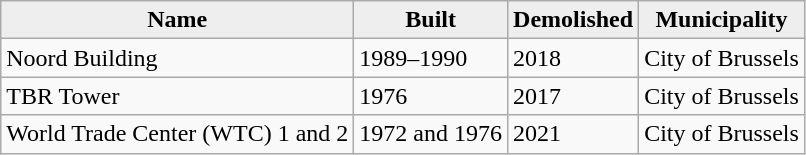<table class="wikitable" style="border:#999; background:light gray;">
<tr style="background:#eee; text-align:center;">
<td rowspan="1"><span><strong>Name</strong></span></td>
<td><span><strong>Built</strong></span></td>
<td><span><strong>Demolished</strong></span></td>
<td><span><strong>Municipality</strong></span></td>
</tr>
<tr>
<td>Noord Building</td>
<td>1989–1990</td>
<td>2018</td>
<td>City of Brussels</td>
</tr>
<tr>
<td>TBR Tower</td>
<td>1976</td>
<td>2017</td>
<td>City of Brussels</td>
</tr>
<tr>
<td>World Trade Center (WTC) 1 and 2</td>
<td>1972 and 1976</td>
<td>2021</td>
<td>City of Brussels</td>
</tr>
</table>
